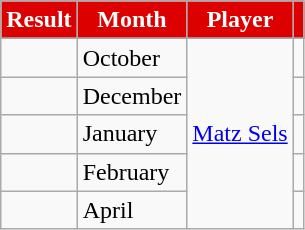<table class="wikitable" style="text-align:left">
<tr>
<th style="background:#DD0000; color:#FFFFFF; ">Result</th>
<th style="background:#DD0000; color:#FFFFFF; ">Month</th>
<th style="background:#DD0000;color:#FFFFFF; ">Player</th>
<th style="background:#DD0000; color:#FFFFFF; "></th>
</tr>
<tr>
</tr>
<tr>
<td></td>
<td>October</td>
<td rowspan="5"> <a href='#'>Matz Sels</a></td>
<td></td>
</tr>
<tr>
<td></td>
<td>December</td>
<td></td>
</tr>
<tr>
<td></td>
<td>January</td>
<td></td>
</tr>
<tr>
<td></td>
<td>February</td>
<td></td>
</tr>
<tr>
<td></td>
<td>April</td>
<td></td>
</tr>
</table>
